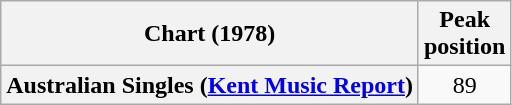<table class="wikitable sortable plainrowheaders" style="text-align:center">
<tr>
<th>Chart (1978)</th>
<th>Peak<br>position</th>
</tr>
<tr>
<th scope="row">Australian Singles (<a href='#'>Kent Music Report</a>)</th>
<td align="center">89</td>
</tr>
</table>
